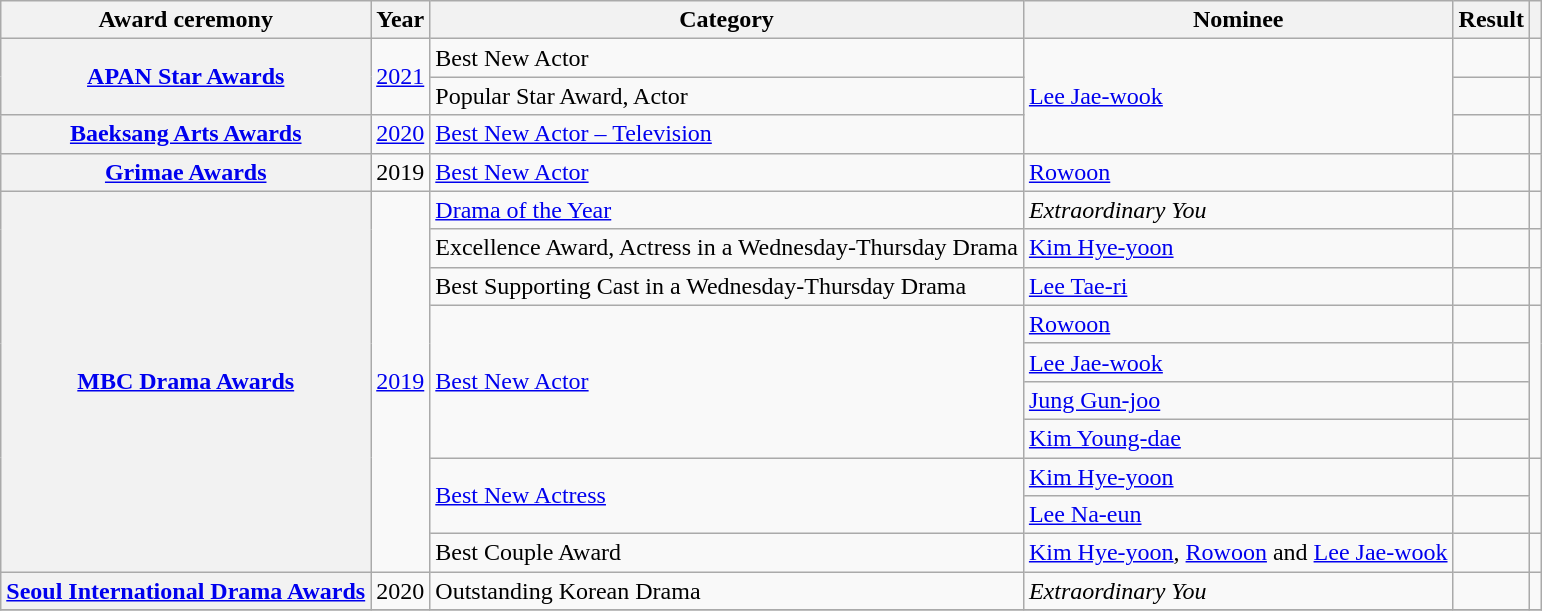<table class="wikitable plainrowheaders sortable">
<tr>
<th scope="col">Award ceremony</th>
<th scope="col">Year</th>
<th scope="col">Category</th>
<th scope="col">Nominee</th>
<th scope="col">Result</th>
<th scope="col" class="unsortable"></th>
</tr>
<tr>
<th scope="row"rowspan="2"><a href='#'>APAN Star Awards</a></th>
<td rowspan="2" style="text-align:center"><a href='#'>2021</a></td>
<td>Best New Actor</td>
<td rowspan="3"><a href='#'>Lee Jae-wook</a></td>
<td></td>
<td style="text-align:center"></td>
</tr>
<tr>
<td>Popular Star Award, Actor</td>
<td></td>
<td style="text-align:center"></td>
</tr>
<tr>
<th scope="row"><a href='#'>Baeksang Arts Awards</a></th>
<td style="text-align:center"><a href='#'>2020</a></td>
<td><a href='#'>Best New Actor – Television</a></td>
<td></td>
<td style="text-align:center"></td>
</tr>
<tr>
<th scope="row"><a href='#'>Grimae Awards</a></th>
<td style="text-align:center">2019</td>
<td><a href='#'>Best New Actor</a></td>
<td><a href='#'>Rowoon</a></td>
<td></td>
<td style="text-align:center"></td>
</tr>
<tr>
<th scope="row" rowspan="10"><a href='#'>MBC Drama Awards</a></th>
<td rowspan="10" style="text-align:center"><a href='#'>2019</a></td>
<td><a href='#'>Drama of the Year</a></td>
<td><em>Extraordinary You</em></td>
<td></td>
<td style="text-align:center"></td>
</tr>
<tr>
<td>Excellence Award, Actress in a Wednesday-Thursday Drama</td>
<td><a href='#'>Kim Hye-yoon</a></td>
<td></td>
<td style="text-align:center"></td>
</tr>
<tr>
<td>Best Supporting Cast in a Wednesday-Thursday Drama</td>
<td><a href='#'>Lee Tae-ri</a></td>
<td></td>
<td></td>
</tr>
<tr>
<td rowspan="4"><a href='#'>Best New Actor</a></td>
<td><a href='#'>Rowoon</a></td>
<td></td>
<td rowspan="4" style="text-align:center"></td>
</tr>
<tr>
<td><a href='#'>Lee Jae-wook</a></td>
<td></td>
</tr>
<tr>
<td><a href='#'>Jung Gun-joo</a></td>
<td></td>
</tr>
<tr>
<td><a href='#'>Kim Young-dae</a></td>
<td></td>
</tr>
<tr>
<td rowspan="2"><a href='#'>Best New Actress</a></td>
<td><a href='#'>Kim Hye-yoon</a></td>
<td></td>
<td rowspan="2" style="text-align:center"></td>
</tr>
<tr>
<td><a href='#'>Lee Na-eun</a></td>
<td></td>
</tr>
<tr>
<td>Best Couple Award</td>
<td><a href='#'>Kim Hye-yoon</a>, <a href='#'>Rowoon</a> and <a href='#'>Lee Jae-wook</a></td>
<td></td>
<td style="text-align:center"></td>
</tr>
<tr>
<th scope="row"><a href='#'>Seoul International Drama Awards</a></th>
<td style="text-align:center">2020</td>
<td>Outstanding Korean Drama</td>
<td><em>Extraordinary You</em></td>
<td></td>
<td style="text-align:center"></td>
</tr>
<tr>
</tr>
</table>
